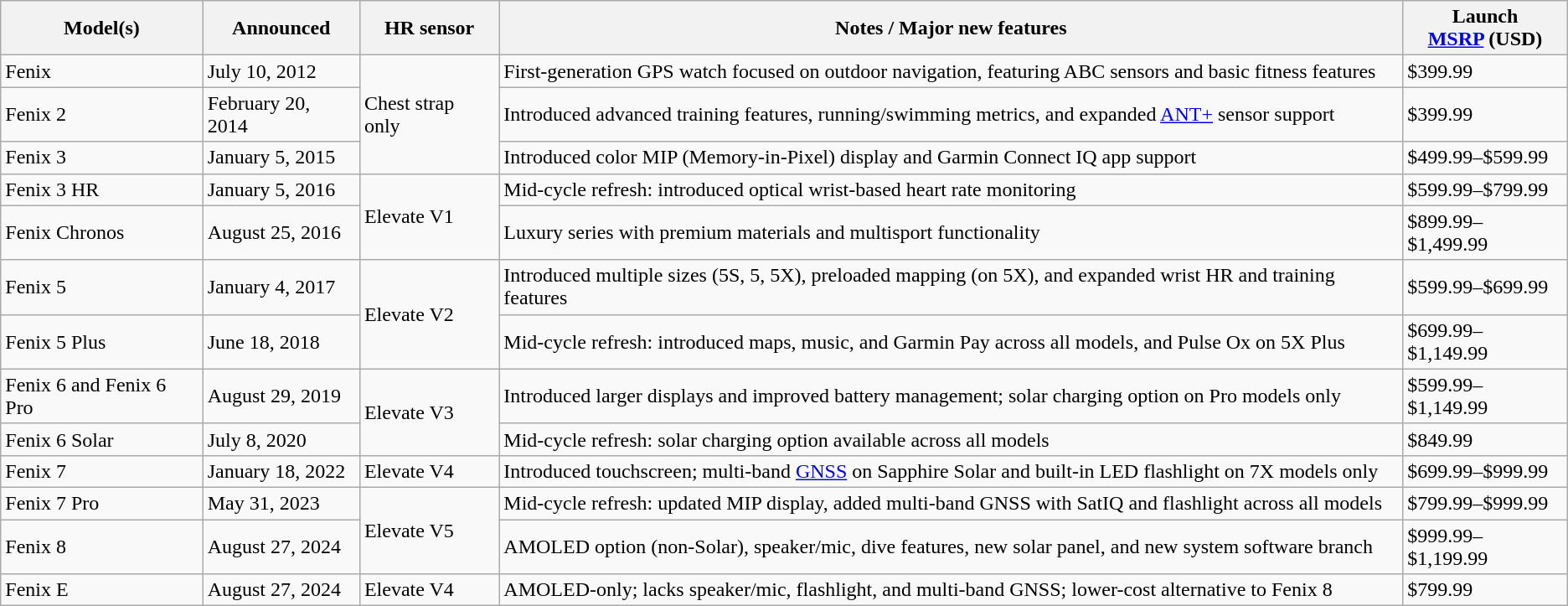<table class="wikitable sortable">
<tr>
<th>Model(s)</th>
<th>Announced</th>
<th>HR sensor</th>
<th class="unsortable">Notes / Major new features</th>
<th>Launch<br><a href='#'>MSRP</a> (USD)</th>
</tr>
<tr>
<td>Fenix</td>
<td>July 10, 2012<br></td>
<td rowspan="3">Chest strap only</td>
<td>First-generation GPS watch focused on outdoor navigation, featuring ABC sensors and basic fitness features</td>
<td>$399.99</td>
</tr>
<tr>
<td>Fenix 2</td>
<td>February 20, 2014</td>
<td>Introduced advanced training features, running/swimming metrics, and expanded <a href='#'>ANT+</a> sensor support</td>
<td>$399.99</td>
</tr>
<tr>
<td>Fenix 3</td>
<td>January 5, 2015</td>
<td>Introduced color MIP (Memory-in-Pixel) display and Garmin Connect IQ app support</td>
<td>$499.99–$599.99</td>
</tr>
<tr>
<td>Fenix 3 HR</td>
<td>January 5, 2016</td>
<td rowspan="2">Elevate V1</td>
<td>Mid-cycle refresh: introduced optical wrist-based heart rate monitoring</td>
<td>$599.99–$799.99</td>
</tr>
<tr>
<td>Fenix Chronos</td>
<td>August 25, 2016</td>
<td>Luxury series with premium materials and multisport functionality</td>
<td>$899.99–$1,499.99</td>
</tr>
<tr>
<td>Fenix 5</td>
<td>January 4, 2017</td>
<td rowspan="2">Elevate V2</td>
<td>Introduced multiple sizes (5S, 5, 5X), preloaded mapping (on 5X), and expanded wrist HR and training features</td>
<td>$599.99–$699.99</td>
</tr>
<tr>
<td>Fenix 5 Plus</td>
<td>June 18, 2018</td>
<td>Mid-cycle refresh: introduced maps, music, and Garmin Pay across all models, and Pulse Ox on 5X Plus</td>
<td>$699.99–$1,149.99</td>
</tr>
<tr>
<td>Fenix 6 and Fenix 6 Pro</td>
<td>August 29, 2019</td>
<td rowspan="2">Elevate V3</td>
<td>Introduced larger displays and improved battery management; solar charging option on Pro models only</td>
<td>$599.99–$1,149.99</td>
</tr>
<tr>
<td>Fenix 6 Solar</td>
<td>July 8, 2020</td>
<td>Mid-cycle refresh: solar charging option available across all models</td>
<td>$849.99</td>
</tr>
<tr>
<td>Fenix 7</td>
<td>January 18, 2022</td>
<td>Elevate V4</td>
<td>Introduced touchscreen; multi-band <a href='#'>GNSS</a> on Sapphire Solar and built-in LED flashlight on 7X models only</td>
<td>$699.99–$999.99</td>
</tr>
<tr>
<td>Fenix 7 Pro</td>
<td>May 31, 2023</td>
<td rowspan="2">Elevate V5</td>
<td>Mid-cycle refresh: updated MIP display, added multi-band GNSS with SatIQ and flashlight across all models</td>
<td>$799.99–$999.99</td>
</tr>
<tr>
<td>Fenix 8</td>
<td>August 27, 2024</td>
<td>AMOLED option (non-Solar), speaker/mic, dive features, new solar panel, and new system software branch</td>
<td>$999.99–$1,199.99</td>
</tr>
<tr>
<td>Fenix E</td>
<td>August 27, 2024</td>
<td>Elevate V4</td>
<td>AMOLED-only; lacks speaker/mic, flashlight, and multi-band GNSS; lower-cost alternative to Fenix 8</td>
<td>$799.99</td>
</tr>
</table>
